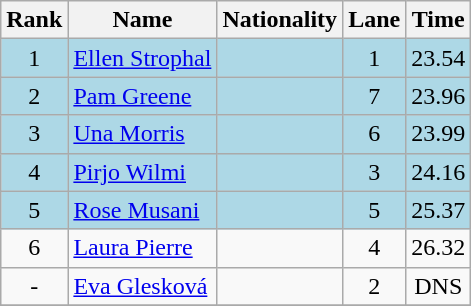<table class="wikitable sortable" style="text-align:center">
<tr>
<th>Rank</th>
<th>Name</th>
<th>Nationality</th>
<th>Lane</th>
<th>Time</th>
</tr>
<tr bgcolor=lightblue>
<td>1</td>
<td align=left><a href='#'>Ellen Strophal</a></td>
<td align=left></td>
<td>1</td>
<td>23.54</td>
</tr>
<tr bgcolor=lightblue>
<td>2</td>
<td align=left><a href='#'>Pam Greene</a></td>
<td align=left></td>
<td>7</td>
<td>23.96</td>
</tr>
<tr bgcolor=lightblue>
<td>3</td>
<td align=left><a href='#'>Una Morris</a></td>
<td align=left></td>
<td>6</td>
<td>23.99</td>
</tr>
<tr bgcolor=lightblue>
<td>4</td>
<td align=left><a href='#'>Pirjo Wilmi</a></td>
<td align=left></td>
<td>3</td>
<td>24.16</td>
</tr>
<tr bgcolor=lightblue>
<td>5</td>
<td align=left><a href='#'>Rose Musani</a></td>
<td align=left></td>
<td>5</td>
<td>25.37</td>
</tr>
<tr>
<td>6</td>
<td align=left><a href='#'>Laura Pierre</a></td>
<td align=left></td>
<td>4</td>
<td>26.32</td>
</tr>
<tr>
<td>-</td>
<td align=left><a href='#'>Eva Glesková</a></td>
<td align=left></td>
<td>2</td>
<td>DNS</td>
</tr>
<tr>
</tr>
</table>
